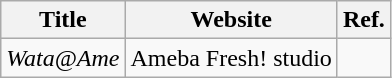<table class="wikitable">
<tr>
<th>Title</th>
<th>Website</th>
<th>Ref.</th>
</tr>
<tr>
<td><em>Wata@Ame</em></td>
<td>Ameba Fresh! studio</td>
<td></td>
</tr>
</table>
